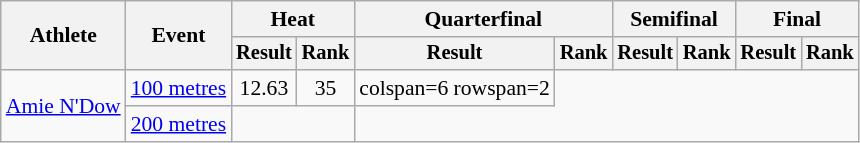<table class=wikitable style=font-size:90%>
<tr>
<th rowspan=2>Athlete</th>
<th rowspan=2>Event</th>
<th colspan=2>Heat</th>
<th colspan=2>Quarterfinal</th>
<th colspan=2>Semifinal</th>
<th colspan=2>Final</th>
</tr>
<tr style=font-size:95%>
<th>Result</th>
<th>Rank</th>
<th>Result</th>
<th>Rank</th>
<th>Result</th>
<th>Rank</th>
<th>Result</th>
<th>Rank</th>
</tr>
<tr align=center>
<td align=left rowspan=2><a href='#'>Amie N'Dow</a></td>
<td align=left><a href='#'>100 metres</a></td>
<td>12.63</td>
<td>35</td>
<td>colspan=6 rowspan=2 </td>
</tr>
<tr align=center>
<td align=left><a href='#'>200 metres</a></td>
<td colspan=2></td>
</tr>
</table>
